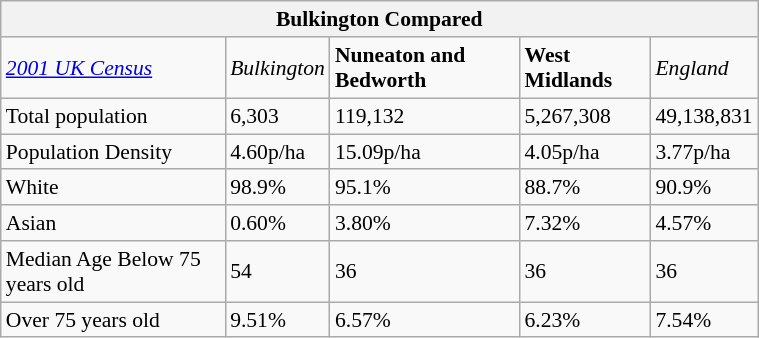<table class="wikitable" style="float: right; margin-left: 2em; width: 40%; font-size: 90%;" cellspacing="3">
<tr>
<th colspan="5"><strong>Bulkington Compared</strong></th>
</tr>
<tr>
<td><em><a href='#'>2001 UK Census</a></em></td>
<td><em>Bulkington</em></td>
<td><strong>Nuneaton and Bedworth</strong></td>
<td '><strong>West Midlands</strong></td>
<td><em>England</em></td>
</tr>
<tr>
<td>Total population</td>
<td>6,303</td>
<td>119,132</td>
<td>5,267,308</td>
<td>49,138,831</td>
</tr>
<tr>
<td>Population Density</td>
<td>4.60p/ha</td>
<td>15.09p/ha</td>
<td>4.05p/ha</td>
<td>3.77p/ha</td>
</tr>
<tr>
<td>White</td>
<td>98.9%</td>
<td>95.1%</td>
<td>88.7%</td>
<td>90.9%</td>
</tr>
<tr>
<td>Asian</td>
<td>0.60%</td>
<td>3.80%</td>
<td>7.32%</td>
<td>4.57%</td>
</tr>
<tr>
<td>Median Age Below 75 years old</td>
<td>54</td>
<td>36</td>
<td>36</td>
<td>36</td>
</tr>
<tr>
<td>Over 75 years old</td>
<td>9.51%</td>
<td>6.57%</td>
<td>6.23%</td>
<td>7.54%</td>
</tr>
</table>
